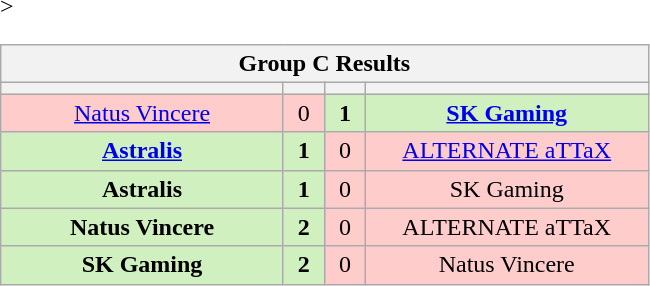<table class="wikitable" style="text-align: center;">
<tr>
<th colspan=4>Group C Results</th>
</tr>
<tr <noinclude>>
<th width="181px"></th>
<th width="20px"></th>
<th width="20px"></th>
<th width="181px"></noinclude></th>
</tr>
<tr>
<td style="background: #FFCCCC;"><a href='#'>Natus Vincere</a></td>
<td style="background: #FFCCCC;">0</td>
<td style="background: #D0F0C0;"><strong>1</strong></td>
<td style="background: #D0F0C0;"><strong><a href='#'>SK Gaming</a></strong></td>
</tr>
<tr>
<td style="background: #D0F0C0;"><strong><a href='#'>Astralis</a></strong></td>
<td style="background: #D0F0C0;"><strong>1</strong></td>
<td style="background: #FFCCCC;">0</td>
<td style="background: #FFCCCC;"><a href='#'>ALTERNATE aTTaX</a></td>
</tr>
<tr>
<td style="background: #D0F0C0;"><strong>Astralis</strong></td>
<td style="background: #D0F0C0;"><strong>1</strong></td>
<td style="background: #FFCCCC;">0</td>
<td style="background: #FFCCCC;">SK Gaming</td>
</tr>
<tr>
<td style="background: #D0F0C0;"><strong>Natus Vincere</strong></td>
<td style="background: #D0F0C0;"><strong>2</strong></td>
<td style="background: #FFCCCC;">0</td>
<td style="background: #FFCCCC;">ALTERNATE aTTaX</td>
</tr>
<tr>
<td style="background: #D0F0C0;"><strong>SK Gaming</strong></td>
<td style="background: #D0F0C0;"><strong>2</strong></td>
<td style="background: #FFCCCC;">0</td>
<td style="background: #FFCCCC;">Natus Vincere</td>
</tr>
</table>
